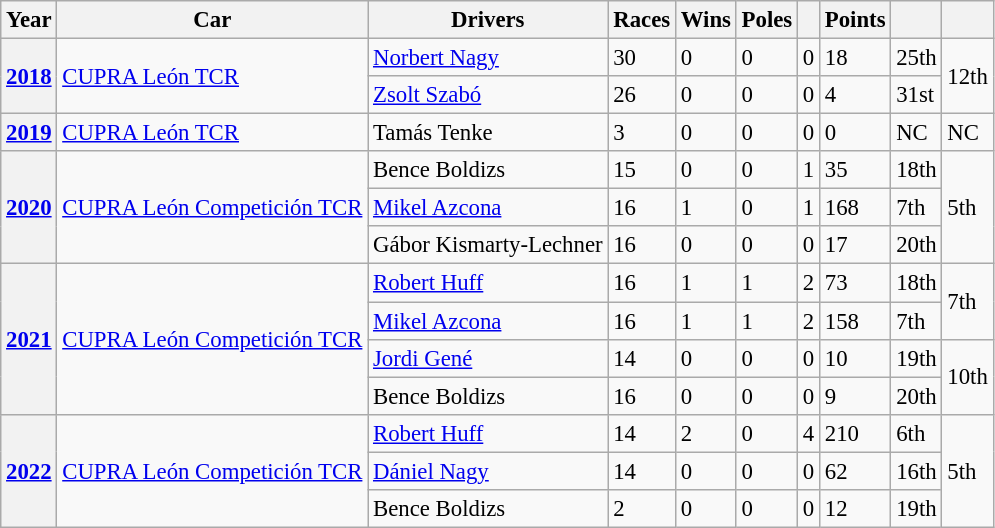<table class="wikitable" style="font-size:95%">
<tr>
<th>Year</th>
<th>Car</th>
<th>Drivers</th>
<th>Races</th>
<th>Wins</th>
<th>Poles</th>
<th></th>
<th>Points</th>
<th></th>
<th></th>
</tr>
<tr>
<th rowspan="2"><a href='#'>2018</a></th>
<td rowspan="2"><a href='#'>CUPRA León TCR</a></td>
<td> <a href='#'>Norbert Nagy</a></td>
<td>30</td>
<td>0</td>
<td>0</td>
<td>0</td>
<td>18</td>
<td>25th</td>
<td rowspan="2">12th</td>
</tr>
<tr>
<td> <a href='#'>Zsolt Szabó</a></td>
<td>26</td>
<td>0</td>
<td>0</td>
<td>0</td>
<td>4</td>
<td>31st</td>
</tr>
<tr>
<th><a href='#'>2019</a></th>
<td><a href='#'>CUPRA León TCR</a></td>
<td> Tamás Tenke</td>
<td>3</td>
<td>0</td>
<td>0</td>
<td>0</td>
<td>0</td>
<td>NC</td>
<td>NC</td>
</tr>
<tr>
<th rowspan="3"><a href='#'>2020</a></th>
<td rowspan="3"><a href='#'>CUPRA León Competición TCR</a></td>
<td> Bence Boldizs</td>
<td>15</td>
<td>0</td>
<td>0</td>
<td>1</td>
<td>35</td>
<td>18th</td>
<td rowspan="3">5th</td>
</tr>
<tr>
<td> <a href='#'>Mikel Azcona</a></td>
<td>16</td>
<td>1</td>
<td>0</td>
<td>1</td>
<td>168</td>
<td>7th</td>
</tr>
<tr>
<td> Gábor Kismarty-Lechner</td>
<td>16</td>
<td>0</td>
<td>0</td>
<td>0</td>
<td>17</td>
<td>20th</td>
</tr>
<tr>
<th rowspan="4"><a href='#'>2021</a></th>
<td rowspan="4"><a href='#'>CUPRA León Competición TCR</a></td>
<td> <a href='#'>Robert Huff</a></td>
<td>16</td>
<td>1</td>
<td>1</td>
<td>2</td>
<td>73</td>
<td>18th</td>
<td rowspan="2">7th</td>
</tr>
<tr>
<td> <a href='#'>Mikel Azcona</a></td>
<td>16</td>
<td>1</td>
<td>1</td>
<td>2</td>
<td>158</td>
<td>7th</td>
</tr>
<tr>
<td> <a href='#'>Jordi Gené</a></td>
<td>14</td>
<td>0</td>
<td>0</td>
<td>0</td>
<td>10</td>
<td>19th</td>
<td rowspan="2">10th</td>
</tr>
<tr>
<td> Bence Boldizs</td>
<td>16</td>
<td>0</td>
<td>0</td>
<td>0</td>
<td>9</td>
<td>20th</td>
</tr>
<tr>
<th rowspan="3"><a href='#'>2022</a></th>
<td rowspan="3"><a href='#'>CUPRA León Competición TCR</a></td>
<td> <a href='#'>Robert Huff</a></td>
<td>14</td>
<td>2</td>
<td>0</td>
<td>4</td>
<td>210</td>
<td>6th</td>
<td rowspan="3">5th</td>
</tr>
<tr>
<td> <a href='#'>Dániel Nagy</a></td>
<td>14</td>
<td>0</td>
<td>0</td>
<td>0</td>
<td>62</td>
<td>16th</td>
</tr>
<tr>
<td> Bence Boldizs</td>
<td>2</td>
<td>0</td>
<td>0</td>
<td>0</td>
<td>12</td>
<td>19th</td>
</tr>
</table>
